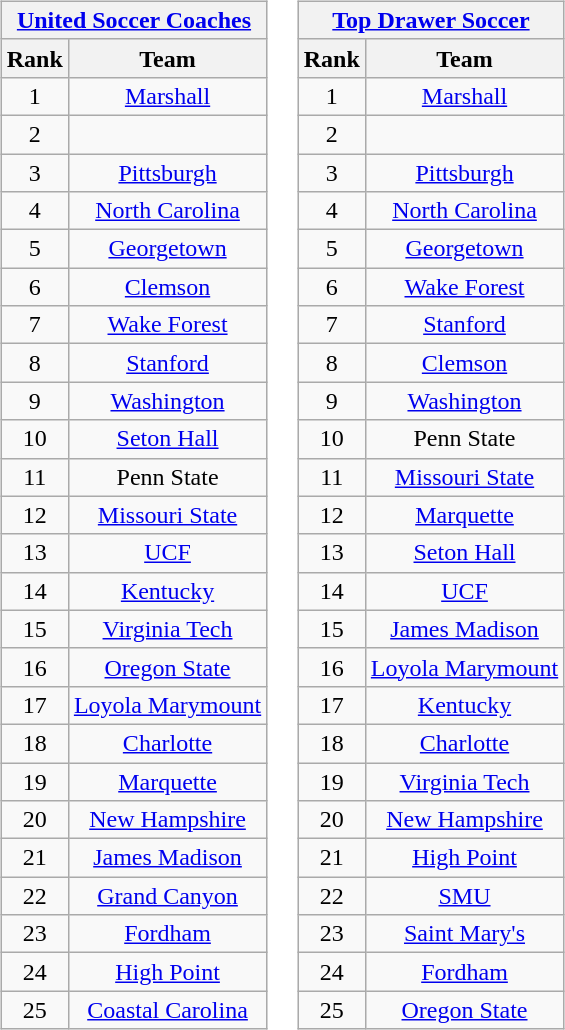<table>
<tr style="vertical-align:top;">
<td><br><table class="wikitable" style="text-align:center;">
<tr>
<th colspan=2><a href='#'>United Soccer Coaches</a></th>
</tr>
<tr>
<th>Rank</th>
<th>Team</th>
</tr>
<tr>
<td>1</td>
<td><a href='#'>Marshall</a></td>
</tr>
<tr>
<td>2</td>
<td></td>
</tr>
<tr>
<td>3</td>
<td><a href='#'>Pittsburgh</a></td>
</tr>
<tr>
<td>4</td>
<td><a href='#'>North Carolina</a></td>
</tr>
<tr>
<td>5</td>
<td><a href='#'>Georgetown</a></td>
</tr>
<tr>
<td>6</td>
<td><a href='#'>Clemson</a></td>
</tr>
<tr>
<td>7</td>
<td><a href='#'>Wake Forest</a></td>
</tr>
<tr>
<td>8</td>
<td><a href='#'>Stanford</a></td>
</tr>
<tr>
<td>9</td>
<td><a href='#'>Washington</a></td>
</tr>
<tr>
<td>10</td>
<td><a href='#'>Seton Hall</a></td>
</tr>
<tr>
<td>11</td>
<td>Penn State</td>
</tr>
<tr>
<td>12</td>
<td><a href='#'>Missouri State</a></td>
</tr>
<tr>
<td>13</td>
<td><a href='#'>UCF</a></td>
</tr>
<tr>
<td>14</td>
<td><a href='#'>Kentucky</a></td>
</tr>
<tr>
<td>15</td>
<td><a href='#'>Virginia Tech</a></td>
</tr>
<tr>
<td>16</td>
<td><a href='#'>Oregon State</a></td>
</tr>
<tr>
<td>17</td>
<td><a href='#'>Loyola Marymount</a></td>
</tr>
<tr>
<td>18</td>
<td><a href='#'>Charlotte</a></td>
</tr>
<tr>
<td>19</td>
<td><a href='#'>Marquette</a></td>
</tr>
<tr>
<td>20</td>
<td><a href='#'>New Hampshire</a></td>
</tr>
<tr>
<td>21</td>
<td><a href='#'>James Madison</a></td>
</tr>
<tr>
<td>22</td>
<td><a href='#'>Grand Canyon</a></td>
</tr>
<tr>
<td>23</td>
<td><a href='#'>Fordham</a></td>
</tr>
<tr>
<td>24</td>
<td><a href='#'>High Point</a></td>
</tr>
<tr>
<td>25</td>
<td><a href='#'>Coastal Carolina</a></td>
</tr>
</table>
</td>
<td><br><table class="wikitable" style="text-align:center;">
<tr>
<th colspan=2><a href='#'>Top Drawer Soccer</a></th>
</tr>
<tr>
<th>Rank</th>
<th>Team</th>
</tr>
<tr>
<td>1</td>
<td><a href='#'>Marshall</a></td>
</tr>
<tr>
<td>2</td>
<td></td>
</tr>
<tr>
<td>3</td>
<td><a href='#'>Pittsburgh</a></td>
</tr>
<tr>
<td>4</td>
<td><a href='#'>North Carolina</a></td>
</tr>
<tr>
<td>5</td>
<td><a href='#'>Georgetown</a></td>
</tr>
<tr>
<td>6</td>
<td><a href='#'>Wake Forest</a></td>
</tr>
<tr>
<td>7</td>
<td><a href='#'>Stanford</a></td>
</tr>
<tr>
<td>8</td>
<td><a href='#'>Clemson</a></td>
</tr>
<tr>
<td>9</td>
<td><a href='#'>Washington</a></td>
</tr>
<tr>
<td>10</td>
<td>Penn State</td>
</tr>
<tr>
<td>11</td>
<td><a href='#'>Missouri State</a></td>
</tr>
<tr>
<td>12</td>
<td><a href='#'>Marquette</a></td>
</tr>
<tr>
<td>13</td>
<td><a href='#'>Seton Hall</a></td>
</tr>
<tr>
<td>14</td>
<td><a href='#'>UCF</a></td>
</tr>
<tr>
<td>15</td>
<td><a href='#'>James Madison</a></td>
</tr>
<tr>
<td>16</td>
<td><a href='#'>Loyola Marymount</a></td>
</tr>
<tr>
<td>17</td>
<td><a href='#'>Kentucky</a></td>
</tr>
<tr>
<td>18</td>
<td><a href='#'>Charlotte</a></td>
</tr>
<tr>
<td>19</td>
<td><a href='#'>Virginia Tech</a></td>
</tr>
<tr>
<td>20</td>
<td><a href='#'>New Hampshire</a></td>
</tr>
<tr>
<td>21</td>
<td><a href='#'>High Point</a></td>
</tr>
<tr>
<td>22</td>
<td><a href='#'>SMU</a></td>
</tr>
<tr>
<td>23</td>
<td><a href='#'>Saint Mary's</a></td>
</tr>
<tr>
<td>24</td>
<td><a href='#'>Fordham</a></td>
</tr>
<tr>
<td>25</td>
<td><a href='#'>Oregon State</a></td>
</tr>
</table>
</td>
</tr>
</table>
